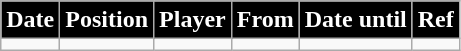<table class="wikitable plainrowheaders sortable">
<tr>
<th style="background:#000000; color:#FFFFFF;">Date</th>
<th style="background:#000000; color:#FFFFFF;">Position</th>
<th style="background:#000000; color:#FFFFFF;">Player</th>
<th style="background:#000000; color:#FFFFFF;">From</th>
<th style="background:#000000; color:#FFFFFF;">Date until</th>
<th style="background:#000000; color:#FFFFFF;">Ref</th>
</tr>
<tr>
<td></td>
<td></td>
<td></td>
<td></td>
<td></td>
<td></td>
</tr>
</table>
